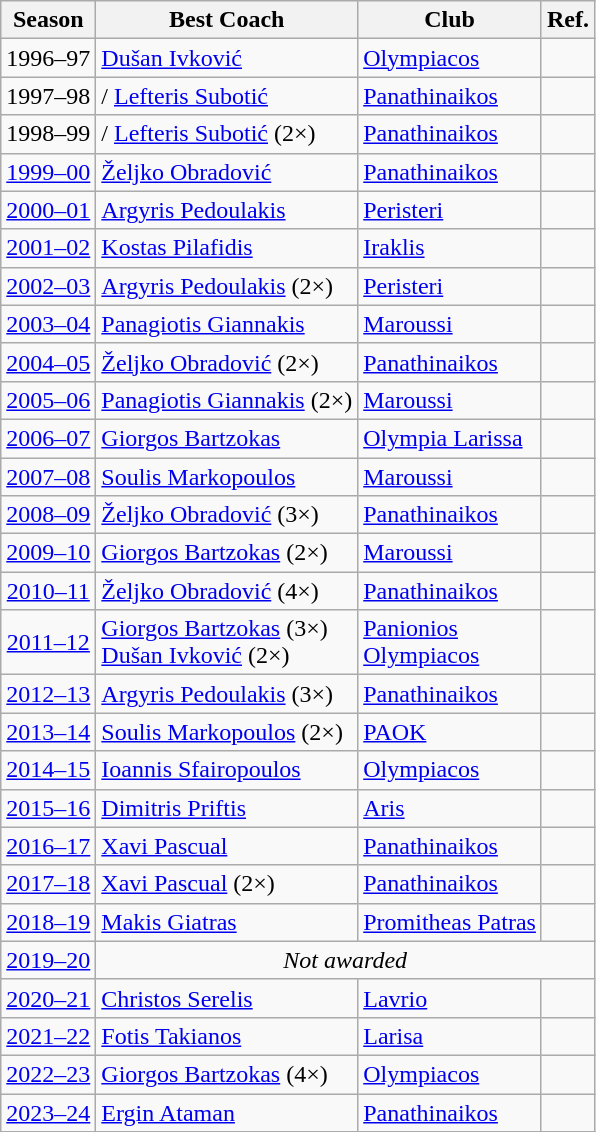<table class="wikitable sortable">
<tr>
<th>Season</th>
<th>Best Coach</th>
<th>Club</th>
<th>Ref.</th>
</tr>
<tr>
<td style="text-align:center;">1996–97</td>
<td> <a href='#'>Dušan Ivković</a></td>
<td><a href='#'>Olympiacos</a></td>
<td></td>
</tr>
<tr>
<td style="text-align:center;">1997–98</td>
<td>/ <a href='#'>Lefteris Subotić</a></td>
<td><a href='#'>Panathinaikos</a></td>
<td></td>
</tr>
<tr>
<td style="text-align:center;">1998–99</td>
<td>/ <a href='#'>Lefteris Subotić</a> (2×)</td>
<td><a href='#'>Panathinaikos</a></td>
<td></td>
</tr>
<tr>
<td style="text-align:center;"><a href='#'>1999–00</a></td>
<td> <a href='#'>Željko Obradović</a></td>
<td><a href='#'>Panathinaikos</a></td>
<td></td>
</tr>
<tr>
<td style="text-align:center;"><a href='#'>2000–01</a></td>
<td> <a href='#'>Argyris Pedoulakis</a></td>
<td><a href='#'>Peristeri</a></td>
<td></td>
</tr>
<tr>
<td style="text-align:center;"><a href='#'>2001–02</a></td>
<td> <a href='#'>Kostas Pilafidis</a></td>
<td><a href='#'>Iraklis</a></td>
<td></td>
</tr>
<tr>
<td style="text-align:center;"><a href='#'>2002–03</a></td>
<td> <a href='#'>Argyris Pedoulakis</a> (2×)</td>
<td><a href='#'>Peristeri</a></td>
<td></td>
</tr>
<tr>
<td style="text-align:center;"><a href='#'>2003–04</a></td>
<td> <a href='#'>Panagiotis Giannakis</a></td>
<td><a href='#'>Maroussi</a></td>
<td></td>
</tr>
<tr>
<td style="text-align:center;"><a href='#'>2004–05</a></td>
<td> <a href='#'>Željko Obradović</a> (2×)</td>
<td><a href='#'>Panathinaikos</a></td>
<td></td>
</tr>
<tr>
<td style="text-align:center;"><a href='#'>2005–06</a></td>
<td> <a href='#'>Panagiotis Giannakis</a> (2×)</td>
<td><a href='#'>Maroussi</a></td>
<td></td>
</tr>
<tr>
<td style="text-align:center;"><a href='#'>2006–07</a></td>
<td> <a href='#'>Giorgos Bartzokas</a></td>
<td><a href='#'>Olympia Larissa</a></td>
<td></td>
</tr>
<tr>
<td style="text-align:center;"><a href='#'>2007–08</a></td>
<td> <a href='#'>Soulis Markopoulos</a></td>
<td><a href='#'>Maroussi</a></td>
<td></td>
</tr>
<tr>
<td style="text-align:center;"><a href='#'>2008–09</a></td>
<td> <a href='#'>Željko Obradović</a> (3×)</td>
<td><a href='#'>Panathinaikos</a></td>
<td></td>
</tr>
<tr>
<td style="text-align:center;"><a href='#'>2009–10</a></td>
<td> <a href='#'>Giorgos Bartzokas</a> (2×)</td>
<td><a href='#'>Maroussi</a></td>
<td></td>
</tr>
<tr>
<td style="text-align:center;"><a href='#'>2010–11</a></td>
<td> <a href='#'>Željko Obradović</a> (4×)</td>
<td><a href='#'>Panathinaikos</a></td>
<td></td>
</tr>
<tr>
<td style="text-align:center;"><a href='#'>2011–12</a></td>
<td> <a href='#'>Giorgos Bartzokas</a> (3×)<br> <a href='#'>Dušan Ivković</a> (2×)</td>
<td><a href='#'>Panionios</a><br><a href='#'>Olympiacos</a></td>
<td></td>
</tr>
<tr>
<td style="text-align:center;"><a href='#'>2012–13</a></td>
<td> <a href='#'>Argyris Pedoulakis</a> (3×)</td>
<td><a href='#'>Panathinaikos</a></td>
<td></td>
</tr>
<tr>
<td style="text-align:center;"><a href='#'>2013–14</a></td>
<td> <a href='#'>Soulis Markopoulos</a> (2×)</td>
<td><a href='#'>PAOK</a></td>
<td></td>
</tr>
<tr>
<td style="text-align:center;"><a href='#'>2014–15</a></td>
<td> <a href='#'>Ioannis Sfairopoulos</a></td>
<td><a href='#'>Olympiacos</a></td>
<td></td>
</tr>
<tr>
<td style="text-align:center;"><a href='#'>2015–16</a></td>
<td> <a href='#'>Dimitris Priftis</a></td>
<td><a href='#'>Aris</a></td>
<td style="text-align:center;"></td>
</tr>
<tr>
<td style="text-align:center;"><a href='#'>2016–17</a></td>
<td> <a href='#'>Xavi Pascual</a></td>
<td><a href='#'>Panathinaikos</a></td>
<td style="text-align:center;"></td>
</tr>
<tr>
<td style="text-align:center;"><a href='#'>2017–18</a></td>
<td> <a href='#'>Xavi Pascual</a> (2×)</td>
<td><a href='#'>Panathinaikos</a></td>
<td style="text-align:center;"></td>
</tr>
<tr>
<td style="text-align:center;"><a href='#'>2018–19</a></td>
<td> <a href='#'>Makis Giatras</a></td>
<td><a href='#'>Promitheas Patras</a></td>
<td style="text-align:center;"></td>
</tr>
<tr>
<td style="text-align:center;"><a href='#'>2019–20</a></td>
<td colspan="6" style="text-align:center;"><em>Not awarded</em> </td>
</tr>
<tr>
<td style="text-align:center;"><a href='#'>2020–21</a></td>
<td> <a href='#'>Christos Serelis</a></td>
<td><a href='#'>Lavrio</a></td>
<td></td>
</tr>
<tr>
<td style="text-align:center;"><a href='#'>2021–22</a></td>
<td> <a href='#'>Fotis Takianos</a></td>
<td><a href='#'>Larisa</a></td>
<td></td>
</tr>
<tr>
<td style="text-align:center;"><a href='#'>2022–23</a></td>
<td> <a href='#'>Giorgos Bartzokas</a> (4×)</td>
<td><a href='#'>Olympiacos</a></td>
<td></td>
</tr>
<tr>
<td style="text-align:center;"><a href='#'>2023–24</a></td>
<td> <a href='#'>Ergin Ataman</a></td>
<td><a href='#'>Panathinaikos</a></td>
<td></td>
</tr>
</table>
